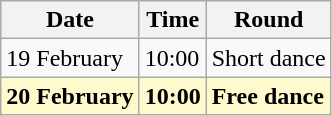<table class="wikitable">
<tr>
<th>Date</th>
<th>Time</th>
<th>Round</th>
</tr>
<tr>
<td>19 February</td>
<td>10:00</td>
<td>Short dance</td>
</tr>
<tr style=background:lemonchiffon>
<td><strong>20 February</strong></td>
<td><strong>10:00</strong></td>
<td><strong>Free dance</strong></td>
</tr>
</table>
